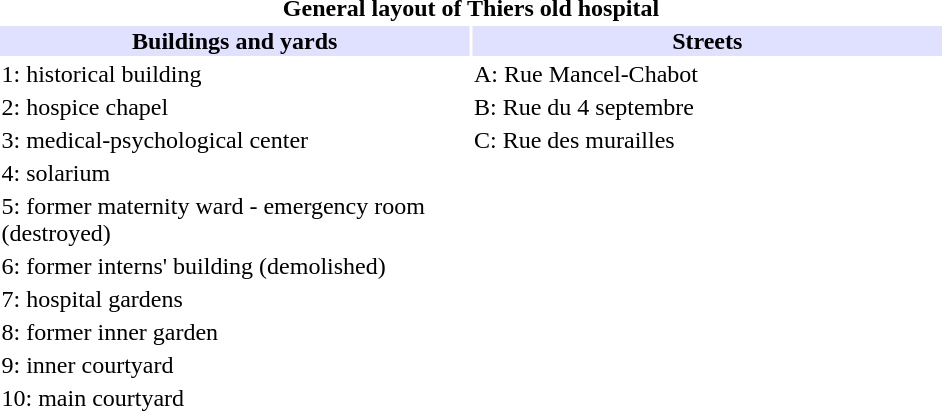<table width="50%">
<tr>
<td colspan="3" valign="top" align="center"><strong>General layout of Thiers old hospital</strong></td>
</tr>
<tr bgcolor="#E0E0FF">
<th width="50%" align="center" scope="col">Buildings and yards</th>
<th width="50%" align="center" scope="col">Streets</th>
</tr>
<tr>
<td valign="top">1: historical building</td>
<td valign="top">A: Rue Mancel-Chabot</td>
</tr>
<tr>
<td valign="top">2: hospice chapel</td>
<td valign="top">B: Rue du 4 septembre</td>
</tr>
<tr>
<td valign="top">3: medical-psychological center</td>
<td valign="top">C: Rue des murailles</td>
</tr>
<tr>
<td valign="top">4: solarium</td>
<td valign="top"></td>
</tr>
<tr>
<td valign="top">5: former maternity ward - emergency room (destroyed)</td>
<td valign="top"></td>
</tr>
<tr>
<td valign="top">6: former interns' building (demolished)</td>
<td valign="top"></td>
</tr>
<tr>
<td valign="top">7: hospital gardens</td>
<td valign="top"></td>
</tr>
<tr>
<td valign="top">8: former inner garden</td>
<td valign="top"></td>
</tr>
<tr>
<td valign="top">9: inner courtyard</td>
<td valign="top"></td>
</tr>
<tr>
<td valign="top">10: main courtyard</td>
<td valign="top"></td>
</tr>
</table>
